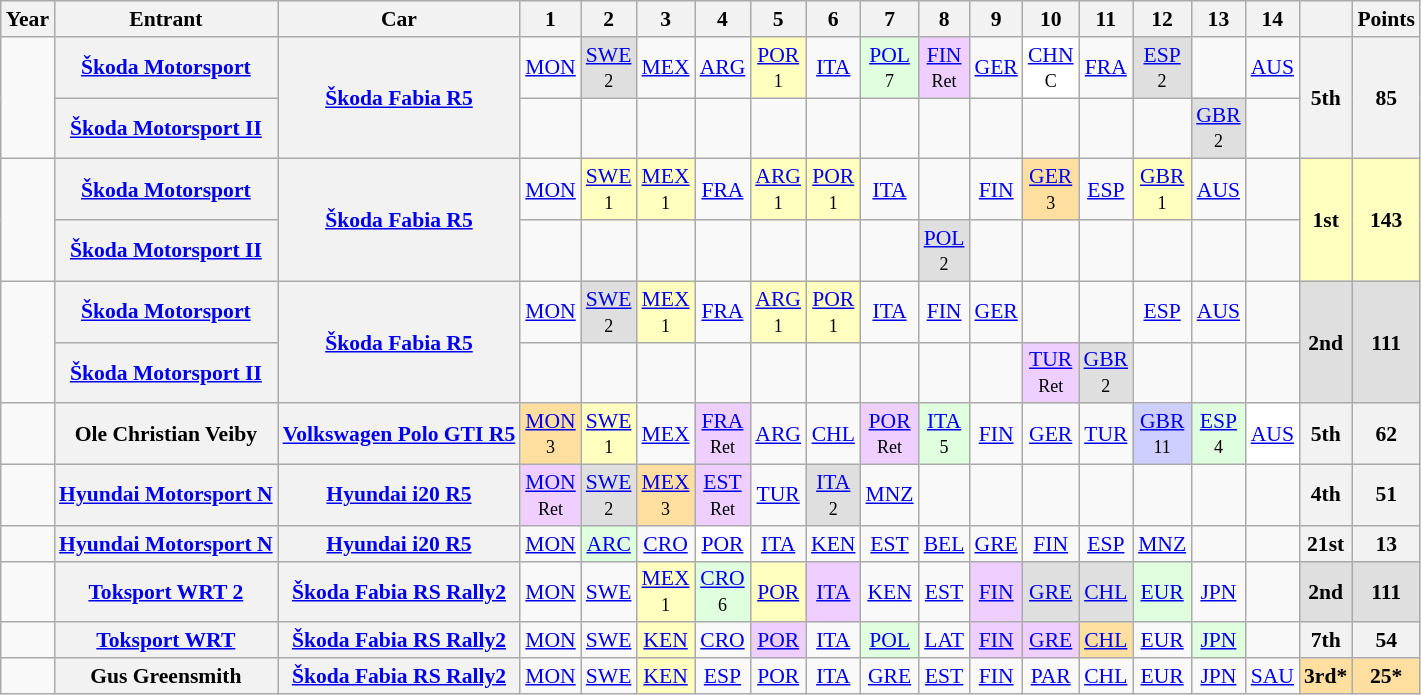<table class="wikitable" style="text-align:center; font-size:90%;">
<tr>
<th>Year</th>
<th>Entrant</th>
<th>Car</th>
<th>1</th>
<th>2</th>
<th>3</th>
<th>4</th>
<th>5</th>
<th>6</th>
<th>7</th>
<th>8</th>
<th>9</th>
<th>10</th>
<th>11</th>
<th>12</th>
<th>13</th>
<th>14</th>
<th></th>
<th>Points</th>
</tr>
<tr>
<td rowspan="2"></td>
<th><a href='#'>Škoda Motorsport</a></th>
<th rowspan="2"><a href='#'>Škoda Fabia R5</a></th>
<td><a href='#'>MON</a></td>
<td style="background:#DFDFDF;"><a href='#'>SWE</a><br><small>2</small></td>
<td><a href='#'>MEX</a></td>
<td><a href='#'>ARG</a></td>
<td style="background:#FFFFBF;"><a href='#'>POR</a><br><small>1</small></td>
<td><a href='#'>ITA</a></td>
<td style="background:#DFFFDF;"><a href='#'>POL</a><br><small>7</small></td>
<td style="background:#EFCFFF;"><a href='#'>FIN</a><br><small>Ret</small></td>
<td><a href='#'>GER</a></td>
<td style="background:#FFFFFF;"><a href='#'>CHN</a><br><small>C</small></td>
<td><a href='#'>FRA</a></td>
<td style="background:#DFDFDF;"><a href='#'>ESP</a><br><small>2</small></td>
<td></td>
<td><a href='#'>AUS</a></td>
<th rowspan="2">5th</th>
<th rowspan="2">85</th>
</tr>
<tr>
<th><a href='#'>Škoda Motorsport II</a></th>
<td></td>
<td></td>
<td></td>
<td></td>
<td></td>
<td></td>
<td></td>
<td></td>
<td></td>
<td></td>
<td></td>
<td></td>
<td style="background:#DFDFDF;"><a href='#'>GBR</a><br><small>2</small></td>
<td></td>
</tr>
<tr>
<td rowspan="2"></td>
<th><a href='#'>Škoda Motorsport</a></th>
<th rowspan="2"><a href='#'>Škoda Fabia R5</a></th>
<td><a href='#'>MON</a></td>
<td style="background:#FFFFBF;"><a href='#'>SWE</a><br><small>1</small></td>
<td style="background:#FFFFBF;"><a href='#'>MEX</a><br><small>1</small></td>
<td><a href='#'>FRA</a></td>
<td style="background:#FFFFBF;"><a href='#'>ARG</a><br><small>1</small></td>
<td style="background:#FFFFBF;"><a href='#'>POR</a><br><small>1</small></td>
<td><a href='#'>ITA</a></td>
<td></td>
<td><a href='#'>FIN</a></td>
<td style="background:#FFDF9F;"><a href='#'>GER</a><br><small>3</small></td>
<td><a href='#'>ESP</a></td>
<td style="background:#FFFFBF;"><a href='#'>GBR</a><br><small>1</small></td>
<td><a href='#'>AUS</a></td>
<td></td>
<th rowspan="2" style="background:#FFFFBF;">1st</th>
<th rowspan="2" style="background:#FFFFBF;">143</th>
</tr>
<tr>
<th><a href='#'>Škoda Motorsport II</a></th>
<td></td>
<td></td>
<td></td>
<td></td>
<td></td>
<td></td>
<td></td>
<td style="background:#DFDFDF;"><a href='#'>POL</a><br><small>2</small></td>
<td></td>
<td></td>
<td></td>
<td></td>
<td></td>
<td></td>
</tr>
<tr>
<td rowspan="2"></td>
<th><a href='#'>Škoda Motorsport</a></th>
<th rowspan="2"><a href='#'>Škoda Fabia R5</a></th>
<td><a href='#'>MON</a></td>
<td style="background:#DFDFDF;"><a href='#'>SWE</a><br><small>2</small></td>
<td style="background:#FFFFBF;"><a href='#'>MEX</a><br><small>1</small></td>
<td><a href='#'>FRA</a></td>
<td style="background:#FFFFBF;"><a href='#'>ARG</a><br><small>1</small></td>
<td style="background:#FFFFBF;"><a href='#'>POR</a><br><small>1</small></td>
<td><a href='#'>ITA</a></td>
<td><a href='#'>FIN</a></td>
<td><a href='#'>GER</a></td>
<td></td>
<td></td>
<td><a href='#'>ESP</a></td>
<td><a href='#'>AUS</a></td>
<td></td>
<th rowspan="2" style="background:#DFDFDF;">2nd</th>
<th rowspan="2" style="background:#DFDFDF;">111</th>
</tr>
<tr>
<th><a href='#'>Škoda Motorsport II</a></th>
<td></td>
<td></td>
<td></td>
<td></td>
<td></td>
<td></td>
<td></td>
<td></td>
<td></td>
<td style="background:#EFCFFF;"><a href='#'>TUR</a><br><small>Ret</small></td>
<td style="background:#DFDFDF;"><a href='#'>GBR</a><br><small>2</small></td>
<td></td>
<td></td>
<td></td>
</tr>
<tr>
<td></td>
<th>Ole Christian Veiby</th>
<th><a href='#'>Volkswagen Polo GTI R5</a></th>
<td style="background:#FFDF9F;"><a href='#'>MON</a><br><small>3</small></td>
<td style="background:#FFFFBF;"><a href='#'>SWE</a><br><small>1</small></td>
<td><a href='#'>MEX</a></td>
<td style="background:#EFCFFF;"><a href='#'>FRA</a><br><small>Ret</small></td>
<td><a href='#'>ARG</a></td>
<td><a href='#'>CHL</a></td>
<td style="background:#EFCFFF;"><a href='#'>POR</a><br><small>Ret</small></td>
<td style="background:#DFFFDF;"><a href='#'>ITA</a><br><small>5</small></td>
<td><a href='#'>FIN</a></td>
<td><a href='#'>GER</a></td>
<td><a href='#'>TUR</a></td>
<td style="background:#CFCFFF;"><a href='#'>GBR</a><br><small>11</small></td>
<td style="background:#DFFFDF;"><a href='#'>ESP</a><br><small>4</small></td>
<td style="background:#FFFFFF;"><a href='#'>AUS</a><br></td>
<th>5th</th>
<th>62</th>
</tr>
<tr>
<td></td>
<th><a href='#'>Hyundai Motorsport N</a></th>
<th><a href='#'>Hyundai i20 R5</a></th>
<td style="background:#EFCFFF;"><a href='#'>MON</a><br><small>Ret</small></td>
<td style="background:#DFDFDF;"><a href='#'>SWE</a><br><small>2</small></td>
<td style="background:#FFDF9F;"><a href='#'>MEX</a><br><small>3</small></td>
<td style="background:#EFCFFF;"><a href='#'>EST</a><br><small>Ret</small></td>
<td><a href='#'>TUR</a></td>
<td style="background:#DFDFDF;"><a href='#'>ITA</a><br><small>2</small></td>
<td><a href='#'>MNZ</a></td>
<td></td>
<td></td>
<td></td>
<td></td>
<td></td>
<td></td>
<td></td>
<th>4th</th>
<th>51</th>
</tr>
<tr>
<td></td>
<th><a href='#'>Hyundai Motorsport N</a></th>
<th><a href='#'>Hyundai i20 R5</a></th>
<td><a href='#'>MON</a></td>
<td style="background:#DFFFDF;"><a href='#'>ARC</a><br></td>
<td><a href='#'>CRO</a></td>
<td style="background:#FFFFFF;"><a href='#'>POR</a><br></td>
<td><a href='#'>ITA</a><br></td>
<td><a href='#'>KEN</a></td>
<td><a href='#'>EST</a></td>
<td><a href='#'>BEL</a></td>
<td><a href='#'>GRE</a></td>
<td><a href='#'>FIN</a></td>
<td><a href='#'>ESP</a></td>
<td><a href='#'>MNZ</a></td>
<td></td>
<td></td>
<th>21st</th>
<th>13</th>
</tr>
<tr>
<td></td>
<th><a href='#'>Toksport WRT 2</a></th>
<th><a href='#'>Škoda Fabia RS Rally2</a></th>
<td><a href='#'>MON</a></td>
<td><a href='#'>SWE</a></td>
<td style="background:#FFFFBf;"><a href='#'>MEX</a><br><small>1</small></td>
<td style="background:#DFFFDF;"><a href='#'>CRO</a><br><small>6</small></td>
<td style="background:#FFFFBF;"><a href='#'>POR</a><br></td>
<td style="background:#EFCFFF;"><a href='#'>ITA</a><br></td>
<td><a href='#'>KEN</a></td>
<td><a href='#'>EST</a></td>
<td style="background:#EFCFFF;"><a href='#'>FIN</a><br></td>
<td style="background:#DFDFDF;"><a href='#'>GRE</a><br></td>
<td style="background:#DFDFDF;"><a href='#'>CHL</a><br></td>
<td style="background:#DFFFDF;"><a href='#'>EUR</a><br></td>
<td><a href='#'>JPN</a></td>
<td></td>
<th style="background:#DFDFDF;">2nd</th>
<th style="background:#DFDFDF;">111</th>
</tr>
<tr>
<td></td>
<th><a href='#'>Toksport WRT</a></th>
<th><a href='#'>Škoda Fabia RS Rally2</a></th>
<td><a href='#'>MON</a></td>
<td><a href='#'>SWE</a></td>
<td style="background:#FFFFBF;"><a href='#'>KEN</a><br></td>
<td><a href='#'>CRO</a></td>
<td style="background:#EFCFFF;"><a href='#'>POR</a><br></td>
<td><a href='#'>ITA</a></td>
<td style="background:#DFFFDF;"><a href='#'>POL</a><br></td>
<td><a href='#'>LAT</a></td>
<td style="background:#EFCFFF;"><a href='#'>FIN</a><br></td>
<td style="background:#EFCFFF;"><a href='#'>GRE</a><br></td>
<td style="background:#FFDF9F;"><a href='#'>CHL</a><br></td>
<td><a href='#'>EUR</a></td>
<td style="background:#DFFFDF;"><a href='#'>JPN</a><br></td>
<td></td>
<th>7th</th>
<th>54</th>
</tr>
<tr>
<td></td>
<th>Gus Greensmith</th>
<th><a href='#'>Škoda Fabia RS Rally2</a></th>
<td><a href='#'>MON</a></td>
<td><a href='#'>SWE</a></td>
<td style="background:#FFFFBF;"><a href='#'>KEN</a><br></td>
<td><a href='#'>ESP</a></td>
<td><a href='#'>POR</a></td>
<td><a href='#'>ITA</a></td>
<td><a href='#'>GRE</a></td>
<td><a href='#'>EST</a></td>
<td><a href='#'>FIN</a></td>
<td><a href='#'>PAR</a></td>
<td><a href='#'>CHL</a></td>
<td><a href='#'>EUR</a></td>
<td><a href='#'>JPN</a></td>
<td><a href='#'>SAU</a></td>
<th style="background:#FFDF9F;">3rd*</th>
<th style="background:#FFDF9F;">25*</th>
</tr>
</table>
